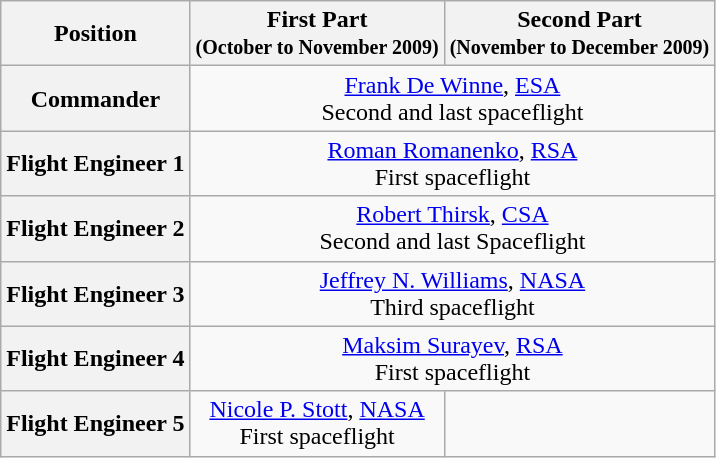<table class="wikitable">
<tr>
<th>Position</th>
<th>First Part<br><small>(October to November 2009)</small></th>
<th>Second Part<br><small>(November to December 2009)</small></th>
</tr>
<tr>
<th>Commander</th>
<td colspan=3 align=center> <a href='#'>Frank De Winne</a>, <a href='#'>ESA</a><br>Second and last spaceflight</td>
</tr>
<tr>
<th>Flight Engineer 1</th>
<td colspan=3 align=center> <a href='#'>Roman Romanenko</a>, <a href='#'>RSA</a><br>First spaceflight</td>
</tr>
<tr>
<th>Flight Engineer 2</th>
<td colspan=3 align=center> <a href='#'>Robert Thirsk</a>, <a href='#'>CSA</a><br>Second and last Spaceflight</td>
</tr>
<tr>
<th>Flight Engineer 3</th>
<td align=center colspan=3> <a href='#'>Jeffrey N. Williams</a>, <a href='#'>NASA</a><br>Third spaceflight</td>
</tr>
<tr>
<th>Flight Engineer 4</th>
<td align=center colspan=3> <a href='#'>Maksim Surayev</a>, <a href='#'>RSA</a><br>First spaceflight</td>
</tr>
<tr>
<th>Flight Engineer 5</th>
<td align=center> <a href='#'>Nicole P. Stott</a>, <a href='#'>NASA</a><br>First spaceflight</td>
<td></td>
</tr>
</table>
